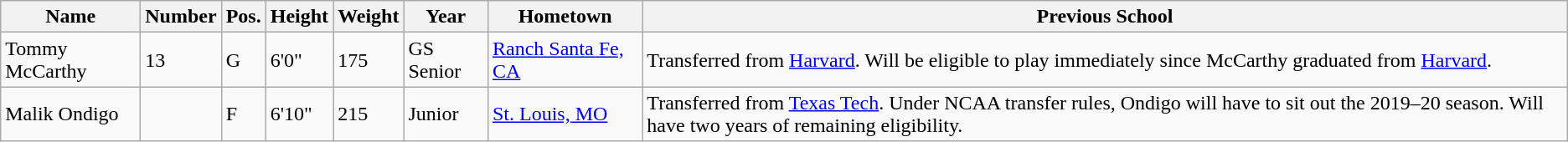<table class="wikitable sortable" border="1">
<tr>
<th>Name</th>
<th>Number</th>
<th>Pos.</th>
<th>Height</th>
<th>Weight</th>
<th>Year</th>
<th>Hometown</th>
<th class="unsortable">Previous School</th>
</tr>
<tr>
<td>Tommy McCarthy</td>
<td>13</td>
<td>G</td>
<td>6'0"</td>
<td>175</td>
<td>GS Senior</td>
<td><a href='#'>Ranch Santa Fe, CA</a></td>
<td>Transferred from <a href='#'>Harvard</a>. Will be eligible to play immediately since McCarthy graduated from <a href='#'>Harvard</a>.</td>
</tr>
<tr>
<td>Malik Ondigo</td>
<td></td>
<td>F</td>
<td>6'10"</td>
<td>215</td>
<td>Junior</td>
<td><a href='#'>St. Louis, MO</a></td>
<td>Transferred from <a href='#'>Texas Tech</a>. Under NCAA transfer rules, Ondigo will have to sit out the 2019–20 season. Will have two years of remaining eligibility.</td>
</tr>
</table>
